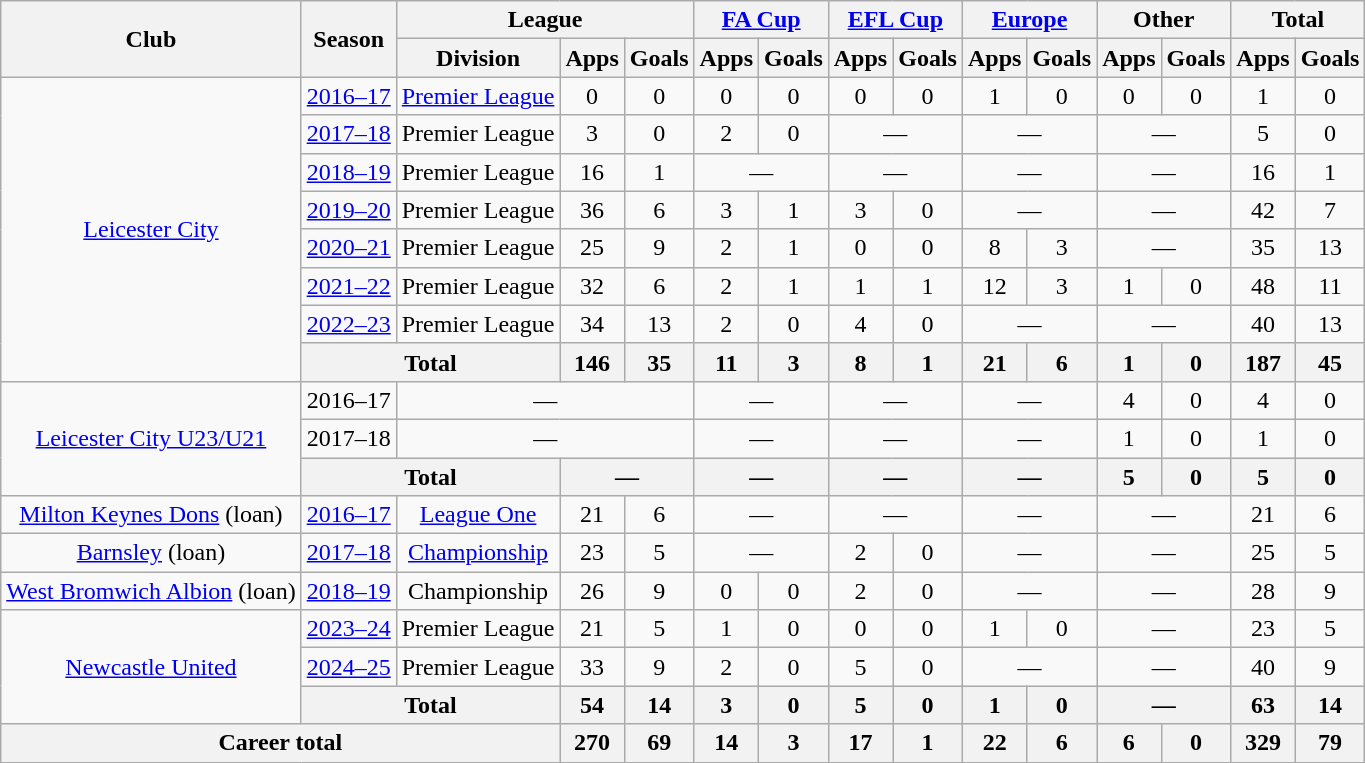<table class="wikitable" style="text-align: center;">
<tr>
<th rowspan="2">Club</th>
<th rowspan="2">Season</th>
<th colspan="3">League</th>
<th colspan="2"><a href='#'>FA Cup</a></th>
<th colspan="2"><a href='#'>EFL Cup</a></th>
<th colspan="2"><a href='#'>Europe</a></th>
<th colspan="2">Other</th>
<th colspan="2">Total</th>
</tr>
<tr>
<th>Division</th>
<th>Apps</th>
<th>Goals</th>
<th>Apps</th>
<th>Goals</th>
<th>Apps</th>
<th>Goals</th>
<th>Apps</th>
<th>Goals</th>
<th>Apps</th>
<th>Goals</th>
<th>Apps</th>
<th>Goals</th>
</tr>
<tr>
<td rowspan="8"><a href='#'>Leicester City</a></td>
<td><a href='#'>2016–17</a></td>
<td><a href='#'>Premier League</a></td>
<td>0</td>
<td>0</td>
<td>0</td>
<td>0</td>
<td>0</td>
<td>0</td>
<td>1</td>
<td>0</td>
<td>0</td>
<td>0</td>
<td>1</td>
<td>0</td>
</tr>
<tr>
<td><a href='#'>2017–18</a></td>
<td>Premier League</td>
<td>3</td>
<td>0</td>
<td>2</td>
<td>0</td>
<td colspan="2">—</td>
<td colspan="2">—</td>
<td colspan="2">—</td>
<td>5</td>
<td>0</td>
</tr>
<tr>
<td><a href='#'>2018–19</a></td>
<td>Premier League</td>
<td>16</td>
<td>1</td>
<td colspan="2">—</td>
<td colspan="2">—</td>
<td colspan="2">—</td>
<td colspan="2">—</td>
<td>16</td>
<td>1</td>
</tr>
<tr>
<td><a href='#'>2019–20</a></td>
<td>Premier League</td>
<td>36</td>
<td>6</td>
<td>3</td>
<td>1</td>
<td>3</td>
<td>0</td>
<td colspan="2">—</td>
<td colspan="2">—</td>
<td>42</td>
<td>7</td>
</tr>
<tr>
<td><a href='#'>2020–21</a></td>
<td>Premier League</td>
<td>25</td>
<td>9</td>
<td>2</td>
<td>1</td>
<td>0</td>
<td>0</td>
<td>8</td>
<td>3</td>
<td colspan="2">—</td>
<td>35</td>
<td>13</td>
</tr>
<tr>
<td><a href='#'>2021–22</a></td>
<td>Premier League</td>
<td>32</td>
<td>6</td>
<td>2</td>
<td>1</td>
<td>1</td>
<td>1</td>
<td>12</td>
<td>3</td>
<td>1</td>
<td>0</td>
<td>48</td>
<td>11</td>
</tr>
<tr>
<td><a href='#'>2022–23</a></td>
<td>Premier League</td>
<td>34</td>
<td>13</td>
<td>2</td>
<td>0</td>
<td>4</td>
<td>0</td>
<td colspan="2">—</td>
<td colspan="2">—</td>
<td>40</td>
<td>13</td>
</tr>
<tr>
<th colspan="2">Total</th>
<th>146</th>
<th>35</th>
<th>11</th>
<th>3</th>
<th>8</th>
<th>1</th>
<th>21</th>
<th>6</th>
<th>1</th>
<th>0</th>
<th>187</th>
<th>45</th>
</tr>
<tr>
<td rowspan="3"><a href='#'>Leicester City U23/U21</a></td>
<td>2016–17</td>
<td colspan="3">—</td>
<td colspan="2">—</td>
<td colspan="2">—</td>
<td colspan="2">—</td>
<td>4</td>
<td>0</td>
<td>4</td>
<td>0</td>
</tr>
<tr>
<td>2017–18</td>
<td colspan="3">—</td>
<td colspan="2">—</td>
<td colspan="2">—</td>
<td colspan="2">—</td>
<td>1</td>
<td>0</td>
<td>1</td>
<td>0</td>
</tr>
<tr>
<th colspan="2">Total</th>
<th colspan="2">—</th>
<th colspan="2">—</th>
<th colspan="2">—</th>
<th colspan="2">—</th>
<th>5</th>
<th>0</th>
<th>5</th>
<th>0</th>
</tr>
<tr>
<td><a href='#'>Milton Keynes Dons</a> (loan)</td>
<td><a href='#'>2016–17</a></td>
<td><a href='#'>League One</a></td>
<td>21</td>
<td>6</td>
<td colspan="2">—</td>
<td colspan="2">—</td>
<td colspan="2">—</td>
<td colspan="2">—</td>
<td>21</td>
<td>6</td>
</tr>
<tr>
<td><a href='#'>Barnsley</a> (loan)</td>
<td><a href='#'>2017–18</a></td>
<td><a href='#'>Championship</a></td>
<td>23</td>
<td>5</td>
<td colspan="2">—</td>
<td>2</td>
<td>0</td>
<td colspan="2">—</td>
<td colspan="2">—</td>
<td>25</td>
<td>5</td>
</tr>
<tr>
<td><a href='#'>West Bromwich Albion</a> (loan)</td>
<td><a href='#'>2018–19</a></td>
<td>Championship</td>
<td>26</td>
<td>9</td>
<td>0</td>
<td>0</td>
<td>2</td>
<td>0</td>
<td colspan="2">—</td>
<td colspan="2">—</td>
<td>28</td>
<td>9</td>
</tr>
<tr>
<td rowspan="3"><a href='#'>Newcastle United</a></td>
<td><a href='#'>2023–24</a></td>
<td>Premier League</td>
<td>21</td>
<td>5</td>
<td>1</td>
<td>0</td>
<td>0</td>
<td>0</td>
<td>1</td>
<td>0</td>
<td colspan="2">—</td>
<td>23</td>
<td>5</td>
</tr>
<tr>
<td><a href='#'>2024–25</a></td>
<td>Premier League</td>
<td>33</td>
<td>9</td>
<td>2</td>
<td>0</td>
<td>5</td>
<td>0</td>
<td colspan="2">—</td>
<td colspan="2">—</td>
<td>40</td>
<td>9</td>
</tr>
<tr>
<th colspan="2">Total</th>
<th>54</th>
<th>14</th>
<th>3</th>
<th>0</th>
<th>5</th>
<th>0</th>
<th>1</th>
<th>0</th>
<th colspan="2">—</th>
<th>63</th>
<th>14</th>
</tr>
<tr>
<th colspan="3">Career total</th>
<th>270</th>
<th>69</th>
<th>14</th>
<th>3</th>
<th>17</th>
<th>1</th>
<th>22</th>
<th>6</th>
<th>6</th>
<th>0</th>
<th>329</th>
<th>79</th>
</tr>
</table>
